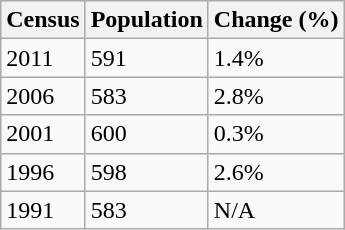<table class="wikitable">
<tr>
<th>Census</th>
<th>Population</th>
<th>Change (%)</th>
</tr>
<tr>
<td>2011</td>
<td>591</td>
<td> 1.4%</td>
</tr>
<tr>
<td>2006</td>
<td>583</td>
<td> 2.8%</td>
</tr>
<tr>
<td>2001</td>
<td>600</td>
<td> 0.3%</td>
</tr>
<tr>
<td>1996</td>
<td>598</td>
<td> 2.6%</td>
</tr>
<tr>
<td>1991</td>
<td>583</td>
<td>N/A</td>
</tr>
</table>
